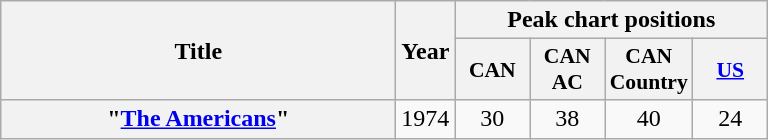<table class="wikitable plainrowheaders" style="text-align:center;" border="1">
<tr>
<th scope="col" rowspan="2" style="width:16em;">Title</th>
<th scope="col" rowspan="2">Year</th>
<th scope="col" colspan="4">Peak chart positions</th>
</tr>
<tr>
<th scope="col" style="width:3em;font-size:90%;">CAN</th>
<th scope="col" style="width:3em;font-size:90%;">CAN AC</th>
<th scope="col" style="width:3em;font-size:90%;">CAN Country</th>
<th scope="col" style="width:3em;font-size:90%;"><a href='#'>US</a></th>
</tr>
<tr>
<th scope="row">"<a href='#'>The Americans</a>"</th>
<td>1974</td>
<td>30</td>
<td>38</td>
<td>40</td>
<td>24</td>
</tr>
</table>
